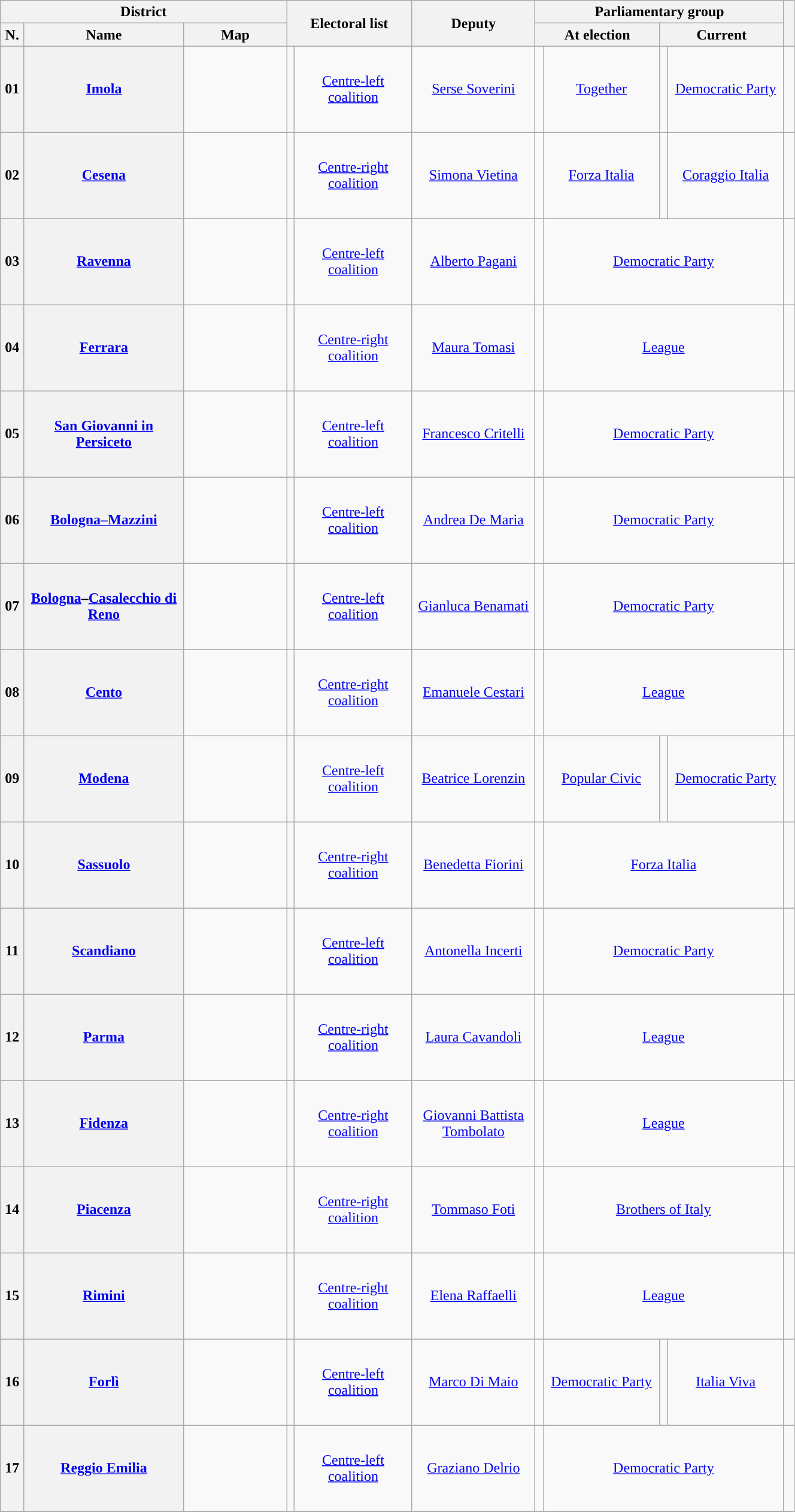<table class="wikitable" style="text-align:center; style="width=70%">
<tr>
<th width=20% colspan="3">District</th>
<th width=12% colspan="2" rowspan="2">Electoral list</th>
<th width=12% rowspan="2">Deputy</th>
<th width=24% colspan="4">Parliamentary group</th>
<th width=1% rowspan="2"></th>
</tr>
<tr>
<th width=1%>N.</th>
<th width=10%>Name</th>
<th width=10%>Map</th>
<th width=12% colspan="2">At election</th>
<th width=12% colspan="2">Current</th>
</tr>
<tr style="height:6em;">
<th>01</th>
<th><a href='#'>Imola</a></th>
<td></td>
<td style="background:"></td>
<td><a href='#'>Centre-left coalition</a></td>
<td><a href='#'>Serse Soverini</a></td>
<td style="background:"></td>
<td><a href='#'>Together</a></td>
<td style="background:"></td>
<td><a href='#'>Democratic Party</a></td>
<td></td>
</tr>
<tr style="height:6em;">
<th>02</th>
<th><a href='#'>Cesena</a></th>
<td></td>
<td style="background:"></td>
<td><a href='#'>Centre-right coalition</a></td>
<td><a href='#'>Simona Vietina</a></td>
<td style="background:"></td>
<td><a href='#'>Forza Italia</a></td>
<td style="background:"></td>
<td><a href='#'>Coraggio Italia</a></td>
<td></td>
</tr>
<tr style="height:6em;">
<th>03</th>
<th><a href='#'>Ravenna</a></th>
<td></td>
<td style="background:"></td>
<td><a href='#'>Centre-left coalition</a></td>
<td><a href='#'>Alberto Pagani</a></td>
<td style="background:"></td>
<td colspan=3><a href='#'>Democratic Party</a></td>
<td></td>
</tr>
<tr style="height:6em;">
<th>04</th>
<th><a href='#'>Ferrara</a></th>
<td></td>
<td style="background:"></td>
<td><a href='#'>Centre-right coalition</a></td>
<td><a href='#'>Maura Tomasi</a></td>
<td style="background:"></td>
<td colspan=3><a href='#'>League</a></td>
<td></td>
</tr>
<tr style="height:6em;">
<th>05</th>
<th><a href='#'>San Giovanni in Persiceto</a></th>
<td></td>
<td style="background:"></td>
<td><a href='#'>Centre-left coalition</a></td>
<td><a href='#'>Francesco Critelli</a></td>
<td style="background:"></td>
<td colspan=3><a href='#'>Democratic Party</a></td>
<td></td>
</tr>
<tr style="height:6em;">
<th>06</th>
<th><a href='#'>Bologna–Mazzini</a></th>
<td></td>
<td style="background:"></td>
<td><a href='#'>Centre-left coalition</a></td>
<td><a href='#'>Andrea De Maria</a></td>
<td style="background:"></td>
<td colspan=3><a href='#'>Democratic Party</a></td>
<td></td>
</tr>
<tr style="height:6em;">
<th>07</th>
<th><a href='#'>Bologna</a>–<a href='#'>Casalecchio di Reno</a></th>
<td></td>
<td style="background:"></td>
<td><a href='#'>Centre-left coalition</a></td>
<td><a href='#'>Gianluca Benamati</a></td>
<td style="background:"></td>
<td colspan=3><a href='#'>Democratic Party</a></td>
<td></td>
</tr>
<tr style="height:6em;">
<th>08</th>
<th><a href='#'>Cento</a></th>
<td></td>
<td style="background:"></td>
<td><a href='#'>Centre-right coalition</a></td>
<td><a href='#'>Emanuele Cestari</a></td>
<td style="background:"></td>
<td colspan=3><a href='#'>League</a></td>
<td></td>
</tr>
<tr style="height:6em;">
<th>09</th>
<th><a href='#'>Modena</a></th>
<td></td>
<td style="background:"></td>
<td><a href='#'>Centre-left coalition</a></td>
<td><a href='#'>Beatrice Lorenzin</a></td>
<td style="background:"></td>
<td><a href='#'>Popular Civic</a></td>
<td style="background:"></td>
<td><a href='#'>Democratic Party</a></td>
<td></td>
</tr>
<tr style="height:6em;">
<th>10</th>
<th><a href='#'>Sassuolo</a></th>
<td></td>
<td style="background:"></td>
<td><a href='#'>Centre-right coalition</a></td>
<td><a href='#'>Benedetta Fiorini</a></td>
<td style="background:"></td>
<td colspan=3><a href='#'>Forza Italia</a></td>
<td></td>
</tr>
<tr style="height:6em;">
<th>11</th>
<th><a href='#'>Scandiano</a></th>
<td></td>
<td style="background:"></td>
<td><a href='#'>Centre-left coalition</a></td>
<td><a href='#'>Antonella Incerti</a></td>
<td style="background:"></td>
<td colspan=3><a href='#'>Democratic Party</a></td>
<td></td>
</tr>
<tr style="height:6em;">
<th>12</th>
<th><a href='#'>Parma</a></th>
<td></td>
<td style="background:"></td>
<td><a href='#'>Centre-right coalition</a></td>
<td><a href='#'>Laura Cavandoli</a></td>
<td style="background:"></td>
<td colspan=3><a href='#'>League</a></td>
<td></td>
</tr>
<tr style="height:6em;">
<th>13</th>
<th><a href='#'>Fidenza</a></th>
<td></td>
<td style="background:"></td>
<td><a href='#'>Centre-right coalition</a></td>
<td><a href='#'>Giovanni Battista Tombolato</a></td>
<td style="background:"></td>
<td colspan=3><a href='#'>League</a></td>
<td></td>
</tr>
<tr style="height:6em;">
<th>14</th>
<th><a href='#'>Piacenza</a></th>
<td></td>
<td style="background:"></td>
<td><a href='#'>Centre-right coalition</a></td>
<td><a href='#'>Tommaso Foti</a></td>
<td style="background:"></td>
<td colspan=3><a href='#'>Brothers of Italy</a></td>
<td></td>
</tr>
<tr style="height:6em;">
<th>15</th>
<th><a href='#'>Rimini</a></th>
<td></td>
<td style="background:"></td>
<td><a href='#'>Centre-right coalition</a></td>
<td><a href='#'>Elena Raffaelli</a></td>
<td style="background:"></td>
<td colspan=3><a href='#'>League</a></td>
<td></td>
</tr>
<tr style="height:6em;">
<th>16</th>
<th><a href='#'>Forlì</a></th>
<td></td>
<td style="background:"></td>
<td><a href='#'>Centre-left coalition</a></td>
<td><a href='#'>Marco Di Maio</a></td>
<td style="background:"></td>
<td><a href='#'>Democratic Party</a></td>
<td style="background:"></td>
<td><a href='#'>Italia Viva</a></td>
<td></td>
</tr>
<tr style="height:6em;">
<th>17</th>
<th><a href='#'>Reggio Emilia</a></th>
<td></td>
<td style="background:"></td>
<td><a href='#'>Centre-left coalition</a></td>
<td><a href='#'>Graziano Delrio</a></td>
<td style="background:"></td>
<td colspan=3><a href='#'>Democratic Party</a></td>
<td></td>
</tr>
<tr>
</tr>
</table>
